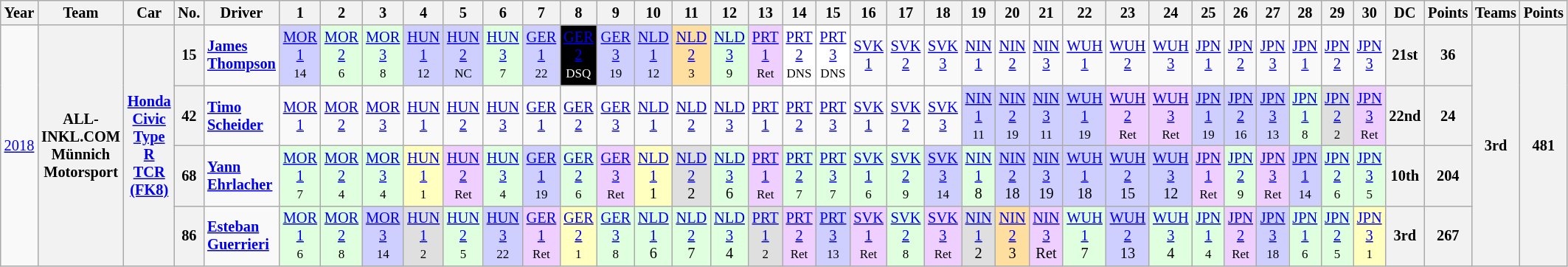<table class="wikitable" style="text-align:center; font-size:85%">
<tr>
<th>Year</th>
<th>Team</th>
<th>Car</th>
<th>No.</th>
<th>Driver</th>
<th>1</th>
<th>2</th>
<th>3</th>
<th>4</th>
<th>5</th>
<th>6</th>
<th>7</th>
<th>8</th>
<th>9</th>
<th>10</th>
<th>11</th>
<th>12</th>
<th>13</th>
<th>14</th>
<th>15</th>
<th>16</th>
<th>17</th>
<th>18</th>
<th>19</th>
<th>20</th>
<th>21</th>
<th>22</th>
<th>23</th>
<th>24</th>
<th>25</th>
<th>26</th>
<th>27</th>
<th>28</th>
<th>29</th>
<th>30</th>
<th>DC</th>
<th>Points</th>
<th>Teams</th>
<th>Points</th>
</tr>
<tr>
<td rowspan=4><a href='#'>2018</a></td>
<th rowspan=4>ALL-INKL.COM Münnich Motorsport</th>
<th rowspan=4><a href='#'>Honda Civic Type R TCR (FK8)</a></th>
<th>15</th>
<td align="left"><strong> <a href='#'>James Thompson</a></strong></td>
<td style="background:#CFCFFF;"><a href='#'>MOR<br>1</a><br><small>14</small></td>
<td style="background:#DFFFDF;"><a href='#'>MOR<br>2</a><br><small>6</small></td>
<td style="background:#DFFFDF;"><a href='#'>MOR<br>3</a><br><small>8</small></td>
<td style="background:#CFCFFF;"><a href='#'>HUN<br>1</a><br><small>12</small></td>
<td style="background:#CFCFFF;"><a href='#'>HUN<br>2</a><br><small>NC</small></td>
<td style="background:#DFFFDF;"><a href='#'>HUN<br>3</a><br><small>7</small></td>
<td style="background:#CFCFFF;"><a href='#'>GER<br>1</a><br><small>22</small></td>
<td style="background:#000000; color:#FFFFFF;"><a href='#'>GER<br>2</a><br><small>DSQ</small></td>
<td style="background:#CFCFFF;"><a href='#'>GER<br>3</a><br><small>19</small></td>
<td style="background:#CFCFFF;"><a href='#'>NLD<br>1</a><br><small>12</small></td>
<td style="background:#FFDF9F;"><a href='#'>NLD<br>2</a><br><small>3</small></td>
<td style="background:#DFFFDF;"><a href='#'>NLD<br>3</a><br><small>9</small></td>
<td style="background:#EFCFFF;"><a href='#'>PRT<br>1</a><br><small>Ret</small></td>
<td style="background:#FFFFFF;"><a href='#'>PRT<br>2</a><br><small>DNS</small></td>
<td style="background:#FFFFFF;"><a href='#'>PRT<br>3</a><br><small>DNS</small></td>
<td><a href='#'>SVK<br>1</a><br><small></small></td>
<td><a href='#'>SVK<br>2</a><br><small></small></td>
<td><a href='#'>SVK<br>3</a><br><small></small></td>
<td><a href='#'>NIN<br>1</a><br><small></small></td>
<td><a href='#'>NIN<br>2</a><br><small></small></td>
<td><a href='#'>NIN<br>3</a><br><small></small></td>
<td><a href='#'>WUH<br>1</a><br><small></small></td>
<td><a href='#'>WUH<br>2</a><br><small></small></td>
<td><a href='#'>WUH<br>3</a><br><small></small></td>
<td><a href='#'>JPN<br>1</a><br><small></small></td>
<td><a href='#'>JPN<br>2</a><br><small></small></td>
<td><a href='#'>JPN<br>3</a><br><small></small></td>
<td><a href='#'>JPN<br>1</a><br><small></small></td>
<td><a href='#'>JPN<br>2</a><br><small></small></td>
<td><a href='#'>JPN<br>3</a><br><small></small></td>
<th>21st</th>
<th>36</th>
<th rowspan="4">3rd</th>
<th rowspan="4">481</th>
</tr>
<tr>
<th>42</th>
<td align="left"><strong> <a href='#'>Timo Scheider</a></strong></td>
<td><a href='#'>MOR<br>1</a><br><small></small></td>
<td><a href='#'>MOR<br>2</a><br><small></small></td>
<td><a href='#'>MOR<br>3</a><br><small></small></td>
<td><a href='#'>HUN<br>1</a><br><small></small></td>
<td><a href='#'>HUN<br>2</a><br><small></small></td>
<td><a href='#'>HUN<br>3</a><br><small></small></td>
<td><a href='#'>GER<br>1</a><br><small></small></td>
<td><a href='#'>GER<br>2</a><br><small></small></td>
<td><a href='#'>GER<br>3</a><br><small></small></td>
<td><a href='#'>NLD<br>1</a><br><small></small></td>
<td><a href='#'>NLD<br>2</a><br><small></small></td>
<td><a href='#'>NLD<br>3</a><br><small></small></td>
<td><a href='#'>PRT<br>1</a><br><small></small></td>
<td><a href='#'>PRT<br>2</a><br><small></small></td>
<td><a href='#'>PRT<br>3</a><br><small></small></td>
<td><a href='#'>SVK<br>1</a><br><small></small></td>
<td><a href='#'>SVK<br>2</a><br><small></small></td>
<td><a href='#'>SVK<br>3</a><br><small></small></td>
<td style="background:#CFCFFF;"><a href='#'>NIN<br>1</a><br><small>11</small></td>
<td style="background:#CFCFFF;"><a href='#'>NIN<br>2</a><br><small>19</small></td>
<td style="background:#CFCFFF;"><a href='#'>NIN<br>3</a><br><small>11</small></td>
<td style="background:#CFCFFF;"><a href='#'>WUH<br>1</a><br><small>19</small></td>
<td style="background:#EFCFFF;"><a href='#'>WUH<br>2</a><br><small>Ret</small></td>
<td style="background:#EFCFFF;"><a href='#'>WUH<br>3</a><br><small>Ret</small></td>
<td style="background:#CFCFFF;"><a href='#'>JPN<br>1</a><br><small>19</small></td>
<td style="background:#CFCFFF;"><a href='#'>JPN<br>2</a><br><small>16</small></td>
<td style="background:#CFCFFF;"><a href='#'>JPN<br>3</a><br><small>13</small></td>
<td style="background:#DFFFDF;"><a href='#'>JPN<br>1</a><br><small>8</small></td>
<td style="background:#DFDFDF;"><a href='#'>JPN<br>2</a><br><small>2</small></td>
<td style="background:#EFCFFF;"><a href='#'>JPN<br>3</a><br><small>Ret</small></td>
<th>22nd</th>
<th>24</th>
</tr>
<tr>
<th>68</th>
<td align="left"><strong> <a href='#'>Yann Ehrlacher</a></strong></td>
<td style="background:#DFFFDF;"><a href='#'>MOR<br>1</a><br><small>7</small></td>
<td style="background:#DFFFDF;"><a href='#'>MOR<br>2</a><br><small>4</small></td>
<td style="background:#DFFFDF;"><a href='#'>MOR<br>3</a><br><small>4</small></td>
<td style="background:#FFFFBF;"><a href='#'>HUN<br>1</a><br><small>1</small></td>
<td style="background:#EFCFFF;"><a href='#'>HUN<br>2</a><br><small>Ret</small></td>
<td style="background:#DFFFDF;"><a href='#'>HUN<br>3</a><br><small>4</small></td>
<td style="background:#CFCFFF;"><a href='#'>GER<br>1</a><br><small>19</small></td>
<td style="background:#DFFFDF;"><a href='#'>GER<br>2</a><br><small>6</small></td>
<td style="background:#EFCFFF;"><a href='#'>GER<br>3</a><br><small>Ret</small></td>
<td style="background:#FFFFBF;"><a href='#'>NLD<br>1</a><br>1<small></small></td>
<td style="background:#DFDFDF;"><a href='#'>NLD<br>2</a><br>2<small></small></td>
<td style="background:#DFFFDF;"><a href='#'>NLD<br>3</a><br>6<small></small></td>
<td style="background:#EFCFFF;"><a href='#'>PRT<br>1</a><br><small>Ret</small></td>
<td style="background:#DFFFDF;"><a href='#'>PRT<br>2</a><br><small>7</small></td>
<td style="background:#DFFFDF;"><a href='#'>PRT<br>3</a><br><small>7</small></td>
<td style="background:#DFFFDF;"><a href='#'>SVK<br>1</a><br><small>6</small></td>
<td style="background:#DFFFDF;"><a href='#'>SVK<br>2</a><br><small>9</small></td>
<td style="background:#CFCFFF;"><a href='#'>SVK<br>3</a><br><small>14</small></td>
<td style="background:#DFFFDF;"><a href='#'>NIN<br>1</a><br>8<small></small></td>
<td style="background:#CFCFFF;"><a href='#'>NIN<br>2</a><br>18<small></small></td>
<td style="background:#CFCFFF;"><a href='#'>NIN<br>3</a><br>19<small></small></td>
<td style="background:#CFCFFF;"><a href='#'>WUH<br>1</a><br>18<small></small></td>
<td style="background:#CFCFFF;"><a href='#'>WUH<br>2</a><br>15<small></small></td>
<td style="background:#CFCFFF;"><a href='#'>WUH<br>3</a><br>12<small></small></td>
<td style="background:#EFCFFF;"><a href='#'>JPN<br>1</a><br><small>Ret</small></td>
<td style="background:#DFFFDF;"><a href='#'>JPN<br>2</a><br><small>9</small></td>
<td style="background:#EFCFFF;"><a href='#'>JPN<br>3</a><br><small>Ret</small></td>
<td style="background:#CFCFFF;"><a href='#'>JPN<br>1</a><br><small>14</small></td>
<td style="background:#DFFFDF;"><a href='#'>JPN<br>2</a><br><small>6</small></td>
<td style="background:#DFFFDF;"><a href='#'>JPN<br>3</a><br><small>5</small></td>
<th>10th</th>
<th>204</th>
</tr>
<tr>
<th>86</th>
<td align="left"><strong> <a href='#'>Esteban Guerrieri</a></strong></td>
<td style="background:#DFFFDF;"><a href='#'>MOR<br>1</a><br><small>6</small></td>
<td style="background:#DFFFDF;"><a href='#'>MOR<br>2</a><br><small>8</small></td>
<td style="background:#CFCFFF;"><a href='#'>MOR<br>3</a><br><small>14</small></td>
<td style="background:#DFDFDF;"><a href='#'>HUN<br>1</a><br><small>2</small></td>
<td style="background:#DFFFDF;"><a href='#'>HUN<br>2</a><br><small>5</small></td>
<td style="background:#CFCFFF;"><a href='#'>HUN<br>3</a><br><small>22</small></td>
<td style="background:#EFCFFF;"><a href='#'>GER<br>1</a><br><small>Ret</small></td>
<td style="background:#FFFFBF;"><a href='#'>GER<br>2</a><br><small>1</small></td>
<td style="background:#DFFFDF;"><a href='#'>GER<br>3</a><br><small>8</small></td>
<td style="background:#DFFFDF;"><a href='#'>NLD<br>1</a><br>6<small></small></td>
<td style="background:#DFFFDF;"><a href='#'>NLD<br>2</a><br>7<small></small></td>
<td style="background:#DFFFDF;"><a href='#'>NLD<br>3</a><br>4<small></small></td>
<td style="background:#DFDFDF;"><a href='#'>PRT<br>1</a><br><small>2</small></td>
<td style="background:#EFCFFF;"><a href='#'>PRT<br>2</a><br><small>Ret</small></td>
<td style="background:#CFCFFF;"><a href='#'>PRT<br>3</a><br><small>13</small></td>
<td style="background:#EFCFFF;"><a href='#'>SVK<br>1</a><br><small>Ret</small></td>
<td style="background:#DFFFDF;"><a href='#'>SVK<br>2</a><br><small>8</small></td>
<td style="background:#EFCFFF;"><a href='#'>SVK<br>3</a><br><small>Ret</small></td>
<td style="background:#DFDFDF;"><a href='#'>NIN<br>1</a><br>2<small></small></td>
<td style="background:#FFDF9F;"><a href='#'>NIN<br>2</a><br>3<small></small></td>
<td style="background:#EFCFFF;"><a href='#'>NIN<br>3</a><br>Ret<small></small></td>
<td style="background:#DFFFDF;"><a href='#'>WUH<br>1</a><br>7<small></small></td>
<td style="background:#CFCFFF;"><a href='#'>WUH<br>2</a><br>13<small></small></td>
<td style="background:#DFFFDF;"><a href='#'>WUH<br>3</a><br>4<small></small></td>
<td style="background:#DFFFDF;"><a href='#'>JPN<br>1</a><br><small>4</small></td>
<td style="background:#EFCFFF;"><a href='#'>JPN<br>2</a><br><small>Ret</small></td>
<td style="background:#CFCFFF;"><a href='#'>JPN<br>3</a><br><small>18</small></td>
<td style="background:#DFFFDF;"><a href='#'>JPN<br>1</a><br><small>6</small></td>
<td style="background:#DFFFDF;"><a href='#'>JPN<br>2</a><br><small>5</small></td>
<td style="background:#FFFFBF;"><a href='#'>JPN<br>3</a><br><small>1</small></td>
<th>3rd</th>
<th>267</th>
</tr>
</table>
